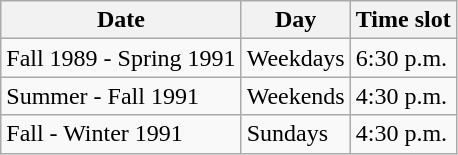<table class="wikitable">
<tr>
<th>Date</th>
<th>Day</th>
<th>Time slot</th>
</tr>
<tr>
<td>Fall 1989 - Spring 1991</td>
<td>Weekdays</td>
<td>6:30 p.m.</td>
</tr>
<tr>
<td>Summer - Fall 1991</td>
<td>Weekends</td>
<td>4:30 p.m.</td>
</tr>
<tr>
<td>Fall - Winter 1991</td>
<td>Sundays</td>
<td>4:30 p.m.</td>
</tr>
</table>
